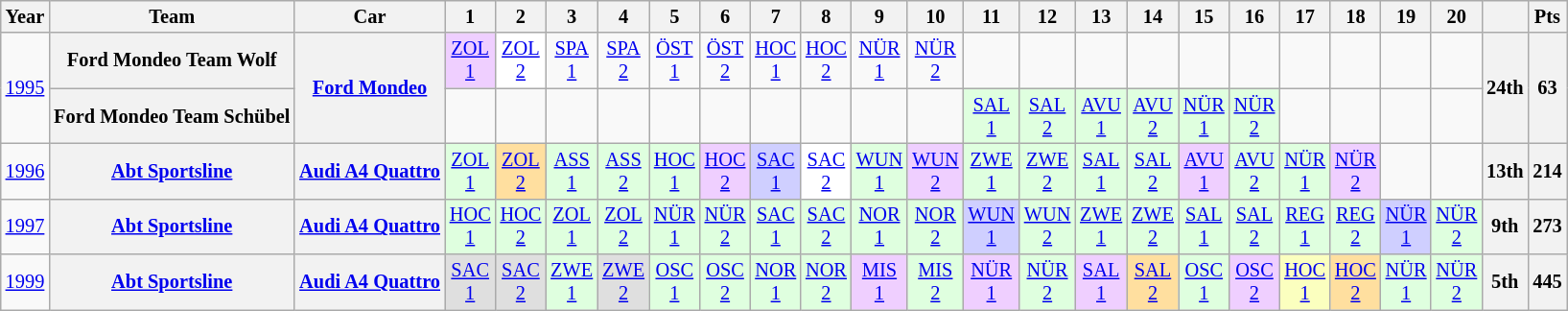<table class="wikitable" style="text-align:center; font-size:85%">
<tr>
<th>Year</th>
<th>Team</th>
<th>Car</th>
<th>1</th>
<th>2</th>
<th>3</th>
<th>4</th>
<th>5</th>
<th>6</th>
<th>7</th>
<th>8</th>
<th>9</th>
<th>10</th>
<th>11</th>
<th>12</th>
<th>13</th>
<th>14</th>
<th>15</th>
<th>16</th>
<th>17</th>
<th>18</th>
<th>19</th>
<th>20</th>
<th></th>
<th>Pts</th>
</tr>
<tr>
<td rowspan=2><a href='#'>1995</a></td>
<th>Ford Mondeo Team Wolf</th>
<th rowspan=2><a href='#'>Ford Mondeo</a></th>
<td style="background:#EFCFFF;"><a href='#'>ZOL<br>1</a><br></td>
<td style="background:#FFFFFF;"><a href='#'>ZOL<br>2</a><br></td>
<td><a href='#'>SPA<br>1</a></td>
<td><a href='#'>SPA<br>2</a></td>
<td><a href='#'>ÖST<br>1</a></td>
<td><a href='#'>ÖST<br>2</a></td>
<td><a href='#'>HOC<br>1</a></td>
<td><a href='#'>HOC<br>2</a></td>
<td><a href='#'>NÜR<br>1</a></td>
<td><a href='#'>NÜR<br>2</a></td>
<td></td>
<td></td>
<td></td>
<td></td>
<td></td>
<td></td>
<td></td>
<td></td>
<td></td>
<td></td>
<th rowspan=2>24th</th>
<th rowspan=2>63</th>
</tr>
<tr>
<th>Ford Mondeo Team Schübel</th>
<td></td>
<td></td>
<td></td>
<td></td>
<td></td>
<td></td>
<td></td>
<td></td>
<td></td>
<td></td>
<td style="background:#DFFFDF;"><a href='#'>SAL<br>1</a><br></td>
<td style="background:#DFFFDF;"><a href='#'>SAL<br>2</a><br></td>
<td style="background:#DFFFDF;"><a href='#'>AVU<br>1</a><br></td>
<td style="background:#DFFFDF;"><a href='#'>AVU<br>2</a><br></td>
<td style="background:#DFFFDF;"><a href='#'>NÜR<br>1</a><br></td>
<td style="background:#DFFFDF;"><a href='#'>NÜR<br>2</a><br></td>
<td></td>
<td></td>
<td></td>
<td></td>
</tr>
<tr>
<td><a href='#'>1996</a></td>
<th><a href='#'>Abt Sportsline</a></th>
<th><a href='#'>Audi A4 Quattro</a></th>
<td style="background:#DFFFDF;"><a href='#'>ZOL<br>1</a><br></td>
<td style="background:#FFDF9F;"><a href='#'>ZOL<br>2</a><br></td>
<td style="background:#DFFFDF;"><a href='#'>ASS<br>1</a><br></td>
<td style="background:#DFFFDF;"><a href='#'>ASS<br>2</a><br></td>
<td style="background:#DFFFDF;"><a href='#'>HOC<br>1</a><br></td>
<td style="background:#EFCFFF;"><a href='#'>HOC<br>2</a><br></td>
<td style="background:#CFCFFF;"><a href='#'>SAC<br>1</a><br></td>
<td style="background:#FFFFFF;"><a href='#'>SAC<br>2</a><br></td>
<td style="background:#DFFFDF;"><a href='#'>WUN<br>1</a><br></td>
<td style="background:#EFCFFF;"><a href='#'>WUN<br>2</a><br></td>
<td style="background:#DFFFDF;"><a href='#'>ZWE<br>1</a><br></td>
<td style="background:#DFFFDF;"><a href='#'>ZWE<br>2</a><br></td>
<td style="background:#DFFFDF;"><a href='#'>SAL<br>1</a><br></td>
<td style="background:#DFFFDF;"><a href='#'>SAL<br>2</a><br></td>
<td style="background:#EFCFFF;"><a href='#'>AVU<br>1</a><br></td>
<td style="background:#DFFFDF;"><a href='#'>AVU<br>2</a><br></td>
<td style="background:#DFFFDF;"><a href='#'>NÜR<br>1</a><br></td>
<td style="background:#EFCFFF;"><a href='#'>NÜR<br>2</a><br></td>
<td></td>
<td></td>
<th>13th</th>
<th>214</th>
</tr>
<tr>
<td><a href='#'>1997</a></td>
<th><a href='#'>Abt Sportsline</a></th>
<th><a href='#'>Audi A4 Quattro</a></th>
<td style="background:#DFFFDF;"><a href='#'>HOC<br>1</a><br></td>
<td style="background:#DFFFDF;"><a href='#'>HOC<br>2</a><br></td>
<td style="background:#DFFFDF;"><a href='#'>ZOL<br>1</a><br></td>
<td style="background:#DFFFDF;"><a href='#'>ZOL<br>2</a><br></td>
<td style="background:#DFFFDF;"><a href='#'>NÜR<br>1</a><br></td>
<td style="background:#DFFFDF;"><a href='#'>NÜR<br>2</a><br></td>
<td style="background:#DFFFDF;"><a href='#'>SAC<br>1</a><br></td>
<td style="background:#DFFFDF;"><a href='#'>SAC<br>2</a><br></td>
<td style="background:#DFFFDF;"><a href='#'>NOR<br>1</a><br></td>
<td style="background:#DFFFDF;"><a href='#'>NOR<br>2</a><br></td>
<td style="background:#CFCFFF;"><a href='#'>WUN<br>1</a><br></td>
<td style="background:#DFFFDF;"><a href='#'>WUN<br>2</a><br></td>
<td style="background:#DFFFDF;"><a href='#'>ZWE<br>1</a><br></td>
<td style="background:#DFFFDF;"><a href='#'>ZWE<br>2</a><br></td>
<td style="background:#DFFFDF;"><a href='#'>SAL<br>1</a><br></td>
<td style="background:#DFFFDF;"><a href='#'>SAL<br>2</a><br></td>
<td style="background:#DFFFDF;"><a href='#'>REG<br>1</a><br></td>
<td style="background:#DFFFDF;"><a href='#'>REG<br>2</a><br></td>
<td style="background:#CFCFFF;"><a href='#'>NÜR<br>1</a><br></td>
<td style="background:#DFFFDF;"><a href='#'>NÜR<br>2</a><br></td>
<th>9th</th>
<th>273</th>
</tr>
<tr>
<td><a href='#'>1999</a></td>
<th><a href='#'>Abt Sportsline</a></th>
<th><a href='#'>Audi A4 Quattro</a></th>
<td style="background:#DFDFDF;"><a href='#'>SAC<br>1</a><br></td>
<td style="background:#DFDFDF;"><a href='#'>SAC<br>2</a><br></td>
<td style="background:#DFFFDF;"><a href='#'>ZWE<br>1</a><br></td>
<td style="background:#DFDFDF;"><a href='#'>ZWE<br>2</a><br></td>
<td style="background:#DFFFDF;"><a href='#'>OSC<br>1</a><br></td>
<td style="background:#DFFFDF;"><a href='#'>OSC<br>2</a><br></td>
<td style="background:#DFFFDF;"><a href='#'>NOR<br>1</a><br></td>
<td style="background:#DFFFDF;"><a href='#'>NOR<br>2</a><br></td>
<td style="background:#EFCFFF;"><a href='#'>MIS<br>1</a><br></td>
<td style="background:#DFFFDF;"><a href='#'>MIS<br>2</a><br></td>
<td style="background:#EFCFFF;"><a href='#'>NÜR<br>1</a><br></td>
<td style="background:#DFFFDF;"><a href='#'>NÜR<br>2</a><br></td>
<td style="background:#EFCFFF;"><a href='#'>SAL<br>1</a><br></td>
<td style="background:#FFDF9F;"><a href='#'>SAL<br>2</a><br></td>
<td style="background:#DFFFDF;"><a href='#'>OSC<br>1</a><br></td>
<td style="background:#EFCFFF;"><a href='#'>OSC<br>2</a><br></td>
<td style="background:#FBFFBF;"><a href='#'>HOC<br>1</a><br></td>
<td style="background:#FFDF9F;"><a href='#'>HOC<br>2</a><br></td>
<td style="background:#DFFFDF;"><a href='#'>NÜR<br>1</a><br></td>
<td style="background:#DFFFDF;"><a href='#'>NÜR<br>2</a><br></td>
<th>5th</th>
<th>445</th>
</tr>
</table>
